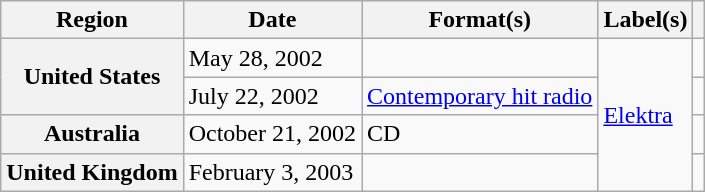<table class="wikitable plainrowheaders">
<tr>
<th scope="col">Region</th>
<th scope="col">Date</th>
<th scope="col">Format(s)</th>
<th scope="col">Label(s)</th>
<th scope="col"></th>
</tr>
<tr>
<th scope="row" rowspan="2">United States</th>
<td>May 28, 2002</td>
<td></td>
<td rowspan="4"><a href='#'>Elektra</a></td>
<td></td>
</tr>
<tr>
<td>July 22, 2002</td>
<td><a href='#'>Contemporary hit radio</a></td>
<td></td>
</tr>
<tr>
<th scope="row">Australia</th>
<td>October 21, 2002</td>
<td>CD</td>
<td></td>
</tr>
<tr>
<th scope="row">United Kingdom</th>
<td>February 3, 2003</td>
<td></td>
<td></td>
</tr>
</table>
